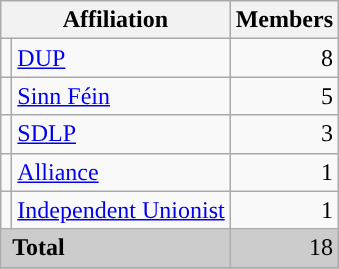<table class="wikitable">
<tr>
<th colspan="2">Affiliation</th>
<th>Members</th>
</tr>
<tr>
<td></td>
<td><a href='#'>DUP</a></td>
<td align="right">8</td>
</tr>
<tr>
<td></td>
<td><a href='#'>Sinn Féin</a></td>
<td align="right">5</td>
</tr>
<tr>
<td></td>
<td><a href='#'>SDLP</a></td>
<td align="right">3</td>
</tr>
<tr>
<td></td>
<td><a href='#'>Alliance</a></td>
<td align="right">1</td>
</tr>
<tr>
<td></td>
<td><a href='#'>Independent Unionist</a></td>
<td align="right">1</td>
</tr>
<tr bgcolor="CCCCCC">
<td colspan="2" rowspan="1"> <strong>Total</strong></td>
<td align="right">18</td>
</tr>
<tr>
</tr>
</table>
